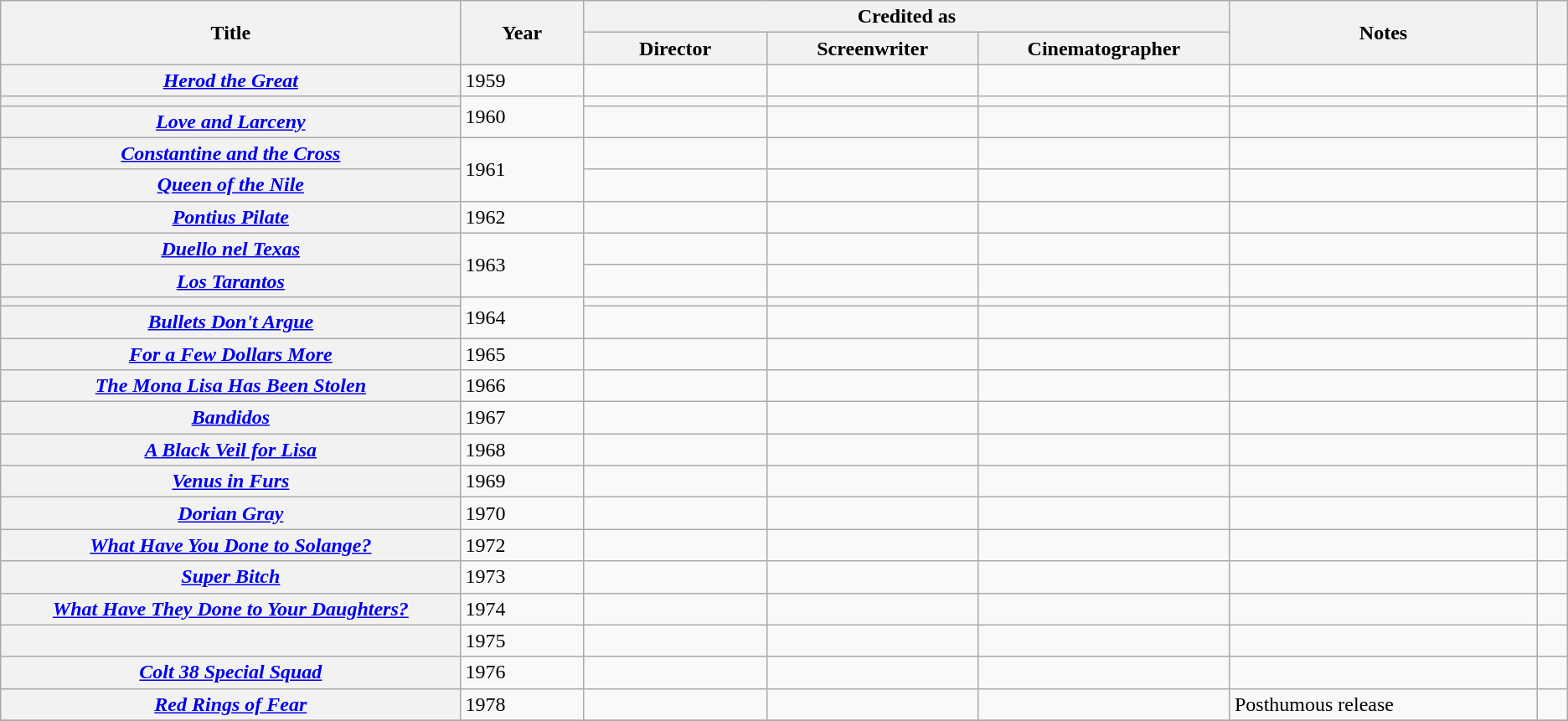<table class="wikitable sortable plainrowheaders">
<tr>
<th width="15%" rowspan="2" scope="col">Title</th>
<th width="4%" rowspan="2" scope="col">Year</th>
<th colspan="3" scope="col">Credited as</th>
<th width="10%" rowspan="2" scope="col" class="unsortable">Notes</th>
<th width="1%" rowspan="2" scope="col" class="unsortable"></th>
</tr>
<tr>
<th width=6%>Director</th>
<th width=6%>Screenwriter</th>
<th width=6%>Cinematographer</th>
</tr>
<tr>
<th scope="row"><em><a href='#'>Herod the Great</a></em></th>
<td>1959</td>
<td></td>
<td></td>
<td></td>
<td></td>
<td style="text-align:center;"></td>
</tr>
<tr>
<th scope="row"></th>
<td rowspan="2">1960</td>
<td></td>
<td></td>
<td></td>
<td></td>
<td style="text-align:center;"></td>
</tr>
<tr>
<th scope="row"><a href='#'><em>Love and Larceny</em></a></th>
<td></td>
<td></td>
<td></td>
<td></td>
<td style="text-align:center;"></td>
</tr>
<tr>
<th scope="row"><em><a href='#'>Constantine and the Cross</a></em></th>
<td rowspan="2">1961</td>
<td></td>
<td></td>
<td></td>
<td></td>
<td style="text-align:center;"></td>
</tr>
<tr>
<th scope="row"><a href='#'><em>Queen of the Nile</em></a></th>
<td></td>
<td></td>
<td></td>
<td></td>
<td style="text-align:center;"></td>
</tr>
<tr>
<th scope="row"><em><a href='#'>Pontius Pilate</a></em></th>
<td>1962</td>
<td></td>
<td></td>
<td></td>
<td></td>
<td style="text-align:center;"></td>
</tr>
<tr>
<th scope="row"><em><a href='#'>Duello nel Texas</a></em></th>
<td rowspan="2">1963</td>
<td></td>
<td></td>
<td></td>
<td></td>
<td style="text-align:center;"></td>
</tr>
<tr>
<th scope="row"><em><a href='#'>Los Tarantos</a></em></th>
<td></td>
<td></td>
<td></td>
<td></td>
<td style="text-align:center;"></td>
</tr>
<tr>
<th scope="row"></th>
<td rowspan=2>1964</td>
<td></td>
<td></td>
<td></td>
<td></td>
<td style="text-align:center;"></td>
</tr>
<tr>
<th scope="row"><em><a href='#'>Bullets Don't Argue</a></em></th>
<td></td>
<td></td>
<td></td>
<td></td>
<td style="text-align:center;"></td>
</tr>
<tr>
<th scope="row"><em><a href='#'>For a Few Dollars More</a></em></th>
<td>1965</td>
<td></td>
<td></td>
<td></td>
<td></td>
<td style="text-align:center;"></td>
</tr>
<tr>
<th scope="row"><em><a href='#'>The Mona Lisa Has Been Stolen</a></em></th>
<td>1966</td>
<td></td>
<td></td>
<td></td>
<td></td>
<td style="text-align:center;"></td>
</tr>
<tr>
<th scope="row"><em><a href='#'>Bandidos</a></em></th>
<td>1967</td>
<td></td>
<td></td>
<td></td>
<td></td>
<td style="text-align:center;"></td>
</tr>
<tr>
<th scope="row"><em><a href='#'>A Black Veil for Lisa</a></em></th>
<td>1968</td>
<td></td>
<td></td>
<td></td>
<td></td>
<td style="text-align:center;"></td>
</tr>
<tr>
<th scope="row"><em><a href='#'>Venus in Furs</a></em></th>
<td>1969</td>
<td></td>
<td></td>
<td></td>
<td></td>
<td style="text-align:center;"></td>
</tr>
<tr>
<th scope="row"><em><a href='#'>Dorian Gray</a></em></th>
<td>1970</td>
<td></td>
<td></td>
<td></td>
<td></td>
<td style="text-align:center;"></td>
</tr>
<tr>
<th scope="row"><em><a href='#'>What Have You Done to Solange?</a></em></th>
<td>1972</td>
<td></td>
<td></td>
<td></td>
<td></td>
<td style="text-align:center;"></td>
</tr>
<tr>
<th scope="row"><em><a href='#'>Super Bitch</a></em></th>
<td>1973</td>
<td></td>
<td></td>
<td></td>
<td></td>
<td style="text-align:center;"></td>
</tr>
<tr>
<th scope="row"><em><a href='#'>What Have They Done to Your Daughters?</a></em></th>
<td>1974</td>
<td></td>
<td></td>
<td></td>
<td></td>
<td style="text-align:center;"></td>
</tr>
<tr>
<th scope="row"></th>
<td>1975</td>
<td></td>
<td></td>
<td></td>
<td></td>
<td style="text-align:center;"></td>
</tr>
<tr>
<th scope="row"><em><a href='#'>Colt 38 Special Squad</a></em></th>
<td>1976</td>
<td></td>
<td></td>
<td></td>
<td></td>
<td style="text-align:center;"></td>
</tr>
<tr>
<th scope="row"><em><a href='#'>Red Rings of Fear</a></em></th>
<td>1978</td>
<td></td>
<td></td>
<td></td>
<td>Posthumous release</td>
<td style="text-align:center;"></td>
</tr>
<tr>
</tr>
</table>
